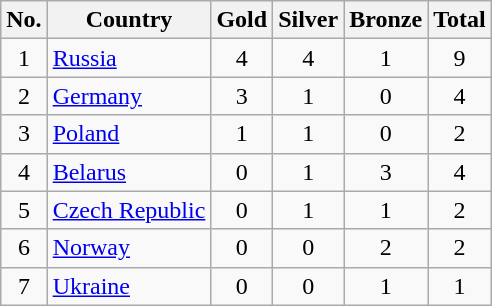<table class="wikitable sortable" style="text-align: center;">
<tr>
<th>No.</th>
<th>Country</th>
<th>Gold</th>
<th>Silver</th>
<th>Bronze</th>
<th>Total</th>
</tr>
<tr>
<td>1</td>
<td align="left"> <a href='#'>Russia</a></td>
<td>4</td>
<td>4</td>
<td>1</td>
<td>9</td>
</tr>
<tr>
<td>2</td>
<td align="left"> <a href='#'>Germany</a></td>
<td>3</td>
<td>1</td>
<td>0</td>
<td>4</td>
</tr>
<tr>
<td>3</td>
<td align="left"> <a href='#'>Poland</a></td>
<td>1</td>
<td>1</td>
<td>0</td>
<td>2</td>
</tr>
<tr>
<td>4</td>
<td align="left"> <a href='#'>Belarus</a></td>
<td>0</td>
<td>1</td>
<td>3</td>
<td>4</td>
</tr>
<tr>
<td>5</td>
<td align="left"> <a href='#'>Czech Republic</a></td>
<td>0</td>
<td>1</td>
<td>1</td>
<td>2</td>
</tr>
<tr>
<td>6</td>
<td align="left"> <a href='#'>Norway</a></td>
<td>0</td>
<td>0</td>
<td>2</td>
<td>2</td>
</tr>
<tr>
<td>7</td>
<td align="left"> <a href='#'>Ukraine</a></td>
<td>0</td>
<td>0</td>
<td>1</td>
<td>1</td>
</tr>
</table>
